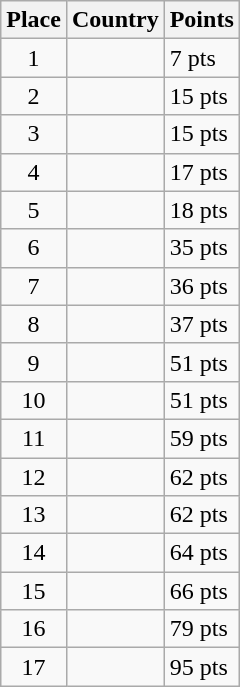<table class=wikitable>
<tr>
<th>Place</th>
<th>Country</th>
<th>Points</th>
</tr>
<tr>
<td align=center>1</td>
<td></td>
<td>7 pts</td>
</tr>
<tr>
<td align=center>2</td>
<td></td>
<td>15 pts</td>
</tr>
<tr>
<td align=center>3</td>
<td></td>
<td>15 pts</td>
</tr>
<tr>
<td align=center>4</td>
<td></td>
<td>17 pts</td>
</tr>
<tr>
<td align=center>5</td>
<td></td>
<td>18 pts</td>
</tr>
<tr>
<td align=center>6</td>
<td></td>
<td>35 pts</td>
</tr>
<tr>
<td align=center>7</td>
<td></td>
<td>36 pts</td>
</tr>
<tr>
<td align=center>8</td>
<td></td>
<td>37 pts</td>
</tr>
<tr>
<td align=center>9</td>
<td></td>
<td>51 pts</td>
</tr>
<tr>
<td align=center>10</td>
<td></td>
<td>51 pts</td>
</tr>
<tr>
<td align=center>11</td>
<td></td>
<td>59 pts</td>
</tr>
<tr>
<td align=center>12</td>
<td></td>
<td>62 pts</td>
</tr>
<tr>
<td align=center>13</td>
<td></td>
<td>62 pts</td>
</tr>
<tr>
<td align=center>14</td>
<td></td>
<td>64 pts</td>
</tr>
<tr>
<td align=center>15</td>
<td></td>
<td>66 pts</td>
</tr>
<tr>
<td align=center>16</td>
<td></td>
<td>79 pts</td>
</tr>
<tr>
<td align=center>17</td>
<td></td>
<td>95 pts</td>
</tr>
</table>
